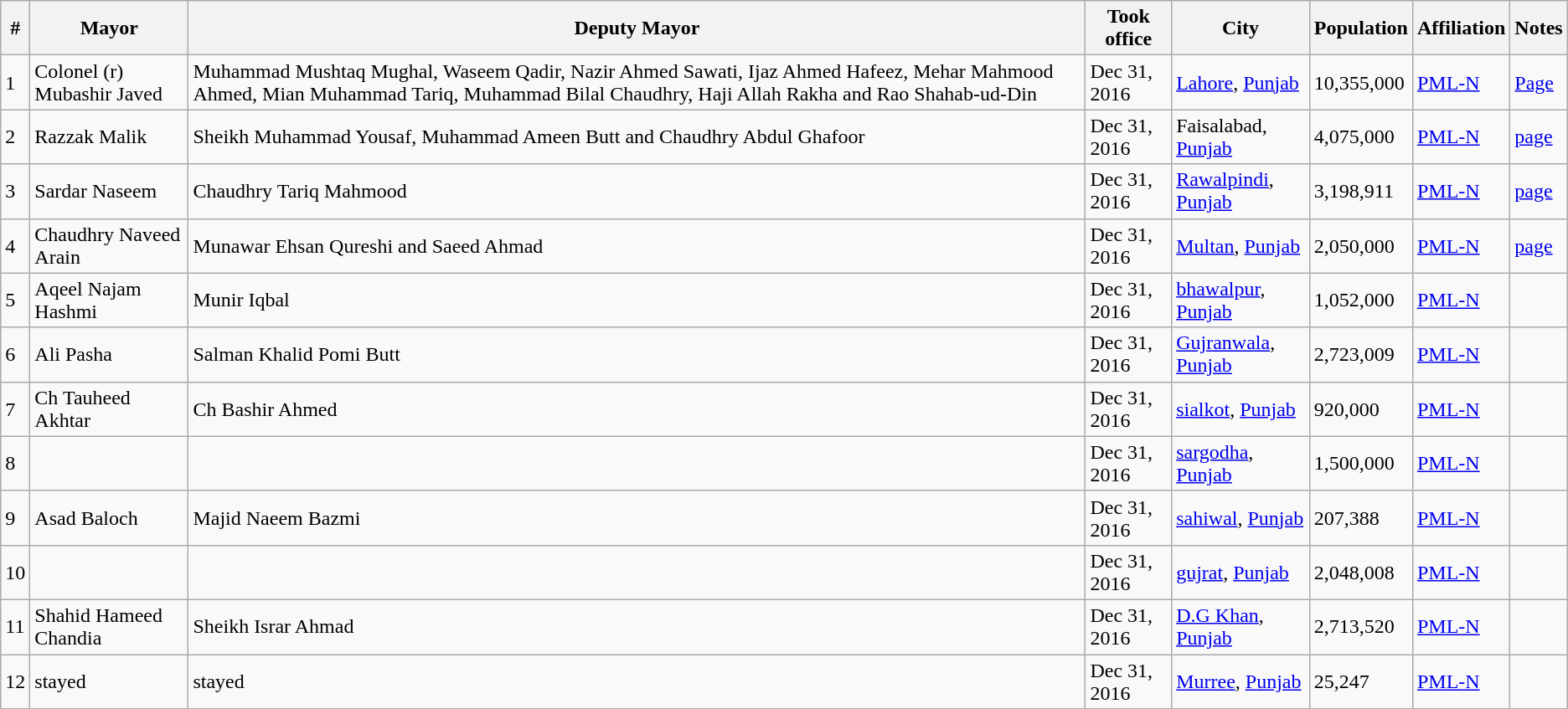<table class="wikitable">
<tr>
<th>#</th>
<th>Mayor</th>
<th>Deputy Mayor</th>
<th>Took office</th>
<th>City</th>
<th>Population</th>
<th>Affiliation</th>
<th>Notes</th>
</tr>
<tr>
<td>1</td>
<td>Colonel (r) Mubashir Javed</td>
<td>Muhammad Mushtaq Mughal, Waseem Qadir, Nazir Ahmed Sawati, Ijaz Ahmed Hafeez, Mehar Mahmood Ahmed, Mian Muhammad Tariq, Muhammad Bilal Chaudhry, Haji Allah Rakha and Rao Shahab-ud-Din</td>
<td>Dec 31, 2016</td>
<td><a href='#'>Lahore</a>, <a href='#'>Punjab</a></td>
<td>10,355,000</td>
<td><a href='#'>PML-N</a></td>
<td><a href='#'>Page</a></td>
</tr>
<tr>
<td>2</td>
<td>Razzak Malik</td>
<td>Sheikh Muhammad Yousaf, Muhammad Ameen Butt and Chaudhry Abdul Ghafoor</td>
<td>Dec 31, 2016</td>
<td>Faisalabad, <a href='#'>Punjab</a></td>
<td>4,075,000</td>
<td><a href='#'>PML-N</a></td>
<td><a href='#'>page</a></td>
</tr>
<tr>
<td>3</td>
<td>Sardar Naseem</td>
<td>Chaudhry Tariq Mahmood</td>
<td>Dec 31, 2016</td>
<td><a href='#'>Rawalpindi</a>, <a href='#'>Punjab</a></td>
<td>3,198,911</td>
<td><a href='#'>PML-N</a></td>
<td><a href='#'>page</a></td>
</tr>
<tr>
<td>4</td>
<td>Chaudhry Naveed Arain</td>
<td>Munawar Ehsan Qureshi and Saeed Ahmad</td>
<td>Dec 31, 2016</td>
<td><a href='#'>Multan</a>, <a href='#'>Punjab</a></td>
<td>2,050,000</td>
<td><a href='#'>PML-N</a></td>
<td><a href='#'>page</a></td>
</tr>
<tr>
<td>5</td>
<td>Aqeel Najam Hashmi</td>
<td>Munir Iqbal</td>
<td>Dec 31, 2016</td>
<td><a href='#'>bhawalpur</a>, <a href='#'>Punjab</a></td>
<td>1,052,000</td>
<td><a href='#'>PML-N</a></td>
<td></td>
</tr>
<tr>
<td>6</td>
<td>Ali Pasha</td>
<td>Salman Khalid Pomi Butt</td>
<td>Dec 31, 2016</td>
<td><a href='#'>Gujranwala</a>, <a href='#'>Punjab</a></td>
<td>2,723,009</td>
<td><a href='#'>PML-N</a></td>
<td></td>
</tr>
<tr>
<td>7</td>
<td>Ch Tauheed Akhtar</td>
<td>Ch Bashir Ahmed</td>
<td>Dec 31, 2016</td>
<td><a href='#'>sialkot</a>, <a href='#'>Punjab</a></td>
<td>920,000</td>
<td><a href='#'>PML-N</a></td>
<td></td>
</tr>
<tr>
<td>8</td>
<td></td>
<td></td>
<td>Dec 31, 2016</td>
<td><a href='#'>sargodha</a>, <a href='#'>Punjab</a></td>
<td>1,500,000</td>
<td><a href='#'>PML-N</a></td>
<td></td>
</tr>
<tr>
<td>9</td>
<td>Asad Baloch</td>
<td>Majid Naeem Bazmi</td>
<td>Dec 31, 2016</td>
<td><a href='#'>sahiwal</a>, <a href='#'>Punjab</a></td>
<td>207,388</td>
<td><a href='#'>PML-N</a></td>
<td></td>
</tr>
<tr>
<td>10</td>
<td></td>
<td></td>
<td>Dec 31, 2016</td>
<td><a href='#'>gujrat</a>, <a href='#'>Punjab</a></td>
<td>2,048,008</td>
<td><a href='#'>PML-N</a></td>
<td></td>
</tr>
<tr>
<td>11</td>
<td>Shahid Hameed Chandia</td>
<td>Sheikh Israr Ahmad</td>
<td>Dec 31, 2016</td>
<td><a href='#'>D.G Khan</a>, <a href='#'>Punjab</a></td>
<td>2,713,520</td>
<td><a href='#'>PML-N</a></td>
<td></td>
</tr>
<tr>
<td>12</td>
<td>stayed</td>
<td>stayed</td>
<td>Dec 31, 2016</td>
<td><a href='#'>Murree</a>, <a href='#'>Punjab</a></td>
<td>25,247</td>
<td><a href='#'>PML-N</a></td>
<td></td>
</tr>
</table>
